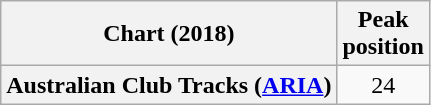<table class="wikitable plainrowheaders" style="text-align:center">
<tr>
<th scope="col">Chart (2018)</th>
<th scope="col">Peak<br>position</th>
</tr>
<tr>
<th scope="row">Australian Club Tracks (<a href='#'>ARIA</a>)</th>
<td>24</td>
</tr>
</table>
